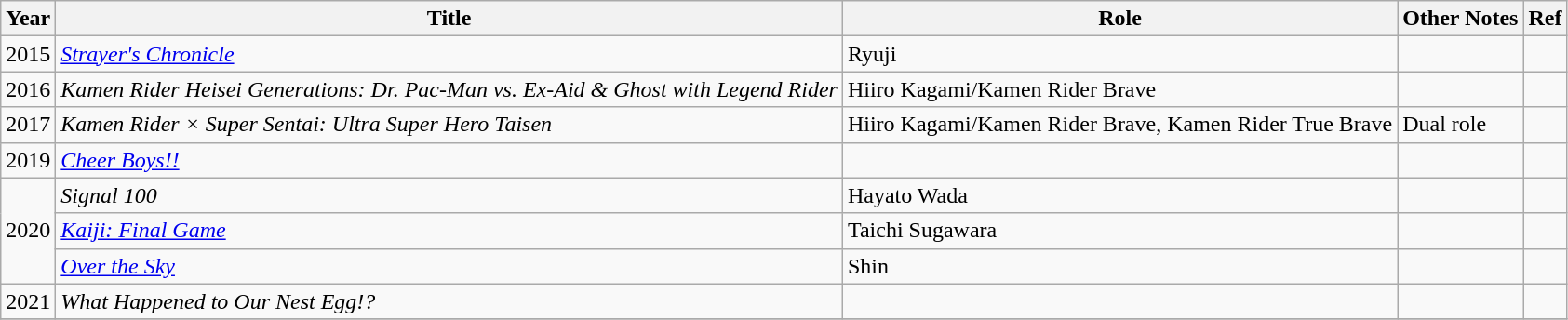<table class="wikitable">
<tr>
<th>Year</th>
<th>Title</th>
<th>Role</th>
<th>Other Notes</th>
<th>Ref</th>
</tr>
<tr>
<td>2015</td>
<td><em><a href='#'>Strayer's Chronicle</a></em></td>
<td>Ryuji</td>
<td></td>
<td></td>
</tr>
<tr>
<td>2016</td>
<td><em>Kamen Rider Heisei Generations: Dr. Pac-Man vs. Ex-Aid & Ghost with Legend Rider</em></td>
<td>Hiiro Kagami/Kamen Rider Brave</td>
<td></td>
<td></td>
</tr>
<tr>
<td rowspan="1">2017</td>
<td><em>Kamen Rider × Super Sentai: Ultra Super Hero Taisen</em></td>
<td>Hiiro Kagami/Kamen Rider Brave, Kamen Rider True Brave</td>
<td>Dual role</td>
<td></td>
</tr>
<tr>
<td>2019</td>
<td><em><a href='#'>Cheer Boys!!</a></em></td>
<td></td>
<td></td>
<td></td>
</tr>
<tr>
<td rowspan="3">2020</td>
<td><em>Signal 100</em></td>
<td>Hayato Wada</td>
<td></td>
<td></td>
</tr>
<tr>
<td><em><a href='#'>Kaiji: Final Game</a></em></td>
<td>Taichi Sugawara</td>
<td></td>
<td></td>
</tr>
<tr>
<td><em><a href='#'>Over the Sky</a></em></td>
<td>Shin</td>
<td></td>
<td></td>
</tr>
<tr>
<td>2021</td>
<td><em>What Happened to Our Nest Egg!?</em></td>
<td></td>
<td></td>
<td></td>
</tr>
<tr>
</tr>
</table>
